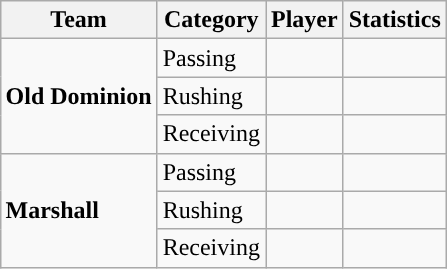<table class="wikitable" style="float: right;">
<tr>
<th>Team</th>
<th>Category</th>
<th>Player</th>
<th>Statistics</th>
</tr>
<tr>
<td rowspan=3><strong>Old Dominion</strong></td>
<td>Passing</td>
<td></td>
<td></td>
</tr>
<tr>
<td>Rushing</td>
<td></td>
<td></td>
</tr>
<tr>
<td>Receiving</td>
<td></td>
<td></td>
</tr>
<tr>
<td rowspan=3><strong>Marshall</strong></td>
<td>Passing</td>
<td></td>
<td></td>
</tr>
<tr>
<td>Rushing</td>
<td></td>
<td></td>
</tr>
<tr>
<td>Receiving</td>
<td></td>
<td></td>
</tr>
</table>
